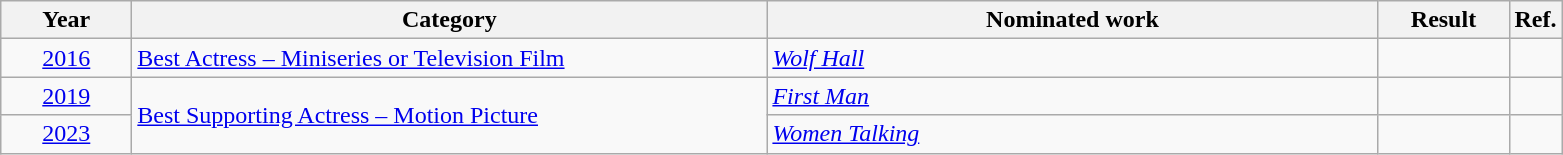<table class=wikitable>
<tr>
<th scope="col" style="width:5em;">Year</th>
<th scope="col" style="width:26em;">Category</th>
<th scope="col" style="width:25em;">Nominated work</th>
<th scope="col" style="width:5em;">Result</th>
<th>Ref.</th>
</tr>
<tr>
<td style="text-align:center;"><a href='#'>2016</a></td>
<td><a href='#'>Best Actress – Miniseries or Television Film</a></td>
<td><em><a href='#'>Wolf Hall</a></em></td>
<td></td>
<td></td>
</tr>
<tr>
<td style="text-align:center;"><a href='#'>2019</a></td>
<td rowspan="2"><a href='#'>Best Supporting Actress – Motion Picture</a></td>
<td><em><a href='#'>First Man</a></em></td>
<td></td>
<td></td>
</tr>
<tr>
<td style="text-align:center;"><a href='#'>2023</a></td>
<td><em><a href='#'>Women Talking</a></em></td>
<td></td>
<td></td>
</tr>
</table>
